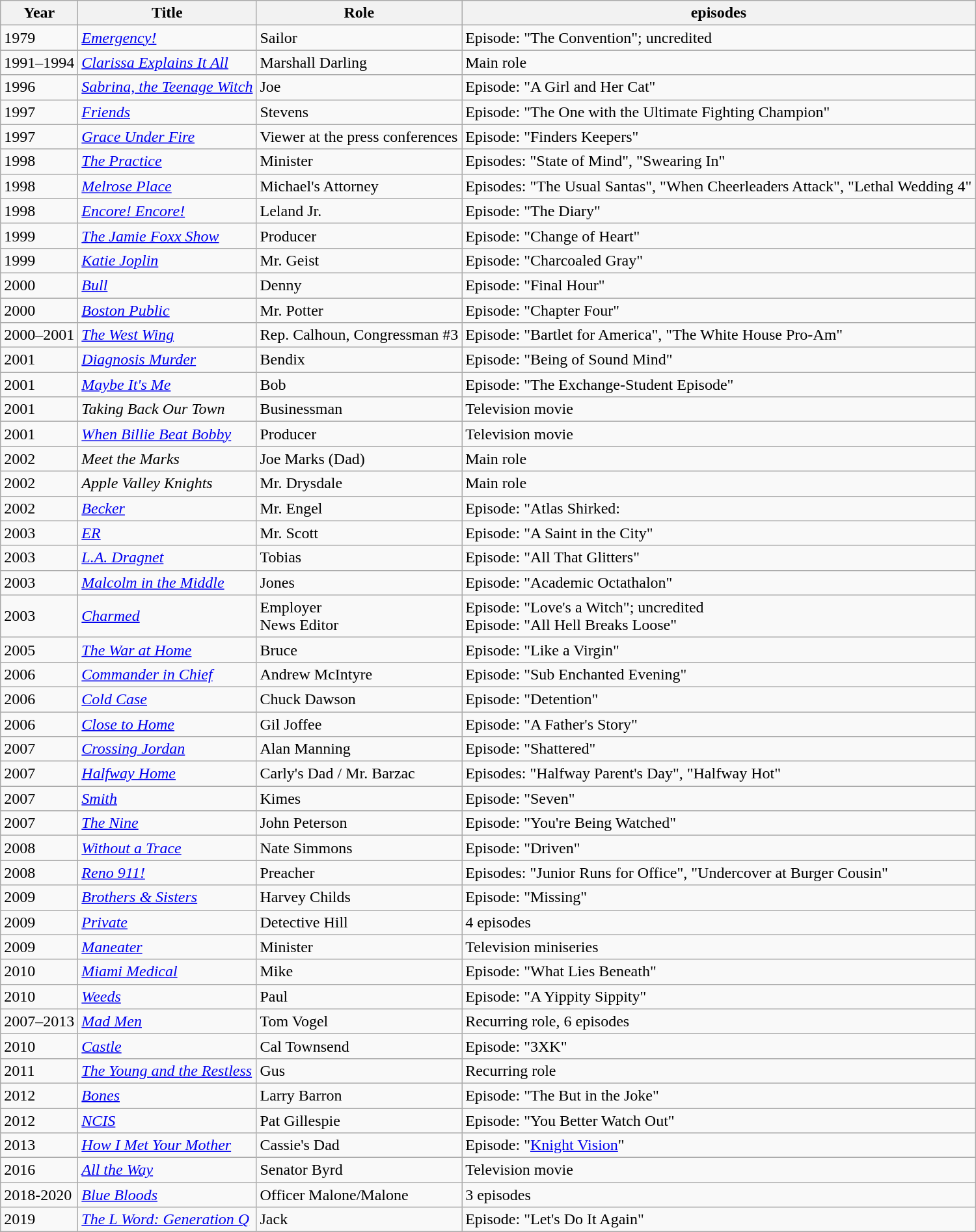<table class="wikitable sortable">
<tr>
<th>Year</th>
<th>Title</th>
<th>Role</th>
<th class="unsortable">episodes</th>
</tr>
<tr>
<td>1979</td>
<td><em><a href='#'>Emergency!</a></em></td>
<td>Sailor</td>
<td>Episode: "The Convention"; uncredited</td>
</tr>
<tr>
<td>1991–1994</td>
<td><em><a href='#'>Clarissa Explains It All</a></em></td>
<td>Marshall Darling</td>
<td>Main role</td>
</tr>
<tr>
<td>1996</td>
<td><em><a href='#'>Sabrina, the Teenage Witch</a></em></td>
<td>Joe</td>
<td>Episode: "A Girl and Her Cat"</td>
</tr>
<tr>
<td>1997</td>
<td><em><a href='#'>Friends</a></em></td>
<td>Stevens</td>
<td>Episode: "The One with the Ultimate Fighting Champion"</td>
</tr>
<tr>
<td>1997</td>
<td><em><a href='#'>Grace Under Fire</a></em></td>
<td>Viewer at the press conferences</td>
<td>Episode: "Finders Keepers"</td>
</tr>
<tr>
<td>1998</td>
<td><em><a href='#'>The Practice</a></em></td>
<td>Minister</td>
<td>Episodes: "State of Mind", "Swearing In"</td>
</tr>
<tr>
<td>1998</td>
<td><em><a href='#'>Melrose Place</a></em></td>
<td>Michael's Attorney</td>
<td>Episodes: "The Usual Santas", "When Cheerleaders Attack", "Lethal Wedding 4"</td>
</tr>
<tr>
<td>1998</td>
<td><em><a href='#'>Encore! Encore!</a></em></td>
<td>Leland Jr.</td>
<td>Episode: "The Diary"</td>
</tr>
<tr>
<td>1999</td>
<td><em><a href='#'>The Jamie Foxx Show</a></em></td>
<td>Producer</td>
<td>Episode: "Change of Heart"</td>
</tr>
<tr>
<td>1999</td>
<td><em><a href='#'>Katie Joplin</a></em></td>
<td>Mr. Geist</td>
<td>Episode: "Charcoaled Gray"</td>
</tr>
<tr>
<td>2000</td>
<td><em><a href='#'>Bull</a></em></td>
<td>Denny</td>
<td>Episode: "Final Hour"</td>
</tr>
<tr>
<td>2000</td>
<td><em><a href='#'>Boston Public</a></em></td>
<td>Mr. Potter</td>
<td>Episode: "Chapter Four"</td>
</tr>
<tr>
<td>2000–2001</td>
<td><em><a href='#'>The West Wing</a> </em></td>
<td>Rep. Calhoun, Congressman #3</td>
<td>Episode: "Bartlet for America", "The White House Pro-Am"</td>
</tr>
<tr>
<td>2001</td>
<td><em><a href='#'>Diagnosis Murder</a> </em></td>
<td>Bendix</td>
<td>Episode: "Being of Sound Mind"</td>
</tr>
<tr>
<td>2001</td>
<td><em><a href='#'>Maybe It's Me</a></em></td>
<td>Bob</td>
<td>Episode: "The Exchange-Student Episode"</td>
</tr>
<tr>
<td>2001</td>
<td><em>Taking Back Our Town</em></td>
<td>Businessman</td>
<td>Television movie</td>
</tr>
<tr>
<td>2001</td>
<td><em><a href='#'>When Billie Beat Bobby</a></em></td>
<td>Producer</td>
<td>Television movie</td>
</tr>
<tr>
<td>2002</td>
<td><em>Meet the Marks</em></td>
<td>Joe Marks (Dad)</td>
<td>Main role </td>
</tr>
<tr>
<td>2002</td>
<td><em>Apple Valley Knights</em></td>
<td>Mr. Drysdale</td>
<td>Main role</td>
</tr>
<tr>
<td>2002</td>
<td><em><a href='#'>Becker</a></em></td>
<td>Mr. Engel</td>
<td>Episode: "Atlas Shirked:</td>
</tr>
<tr>
<td>2003</td>
<td><em><a href='#'>ER</a></em></td>
<td>Mr. Scott</td>
<td>Episode: "A Saint in the City"</td>
</tr>
<tr>
<td>2003</td>
<td><em><a href='#'>L.A. Dragnet</a></em></td>
<td>Tobias</td>
<td>Episode: "All That Glitters"</td>
</tr>
<tr>
<td>2003</td>
<td><em><a href='#'>Malcolm in the Middle</a></em></td>
<td>Jones</td>
<td>Episode: "Academic Octathalon"</td>
</tr>
<tr>
<td>2003</td>
<td><em><a href='#'>Charmed</a></em></td>
<td>Employer<br>News Editor</td>
<td>Episode: "Love's a Witch"; uncredited<br>Episode: "All Hell Breaks Loose"</td>
</tr>
<tr>
<td>2005</td>
<td><em><a href='#'>The War at Home</a></em></td>
<td>Bruce</td>
<td>Episode: "Like a Virgin"</td>
</tr>
<tr>
<td>2006</td>
<td><em><a href='#'>Commander in Chief</a></em></td>
<td>Andrew McIntyre</td>
<td>Episode: "Sub Enchanted Evening"</td>
</tr>
<tr>
<td>2006</td>
<td><em><a href='#'>Cold Case</a></em></td>
<td>Chuck Dawson</td>
<td>Episode: "Detention"</td>
</tr>
<tr>
<td>2006</td>
<td><em><a href='#'>Close to Home</a></em></td>
<td>Gil Joffee</td>
<td>Episode: "A Father's Story"</td>
</tr>
<tr>
<td>2007</td>
<td><em><a href='#'>Crossing Jordan</a></em></td>
<td>Alan Manning</td>
<td>Episode: "Shattered"</td>
</tr>
<tr>
<td>2007</td>
<td><em><a href='#'>Halfway Home</a></em></td>
<td>Carly's Dad / Mr. Barzac</td>
<td>Episodes: "Halfway Parent's Day", "Halfway Hot"</td>
</tr>
<tr>
<td>2007</td>
<td><em><a href='#'>Smith</a></em></td>
<td>Kimes</td>
<td>Episode: "Seven"</td>
</tr>
<tr>
<td>2007</td>
<td><em><a href='#'>The Nine</a></em></td>
<td>John Peterson</td>
<td>Episode: "You're Being Watched"</td>
</tr>
<tr>
<td>2008</td>
<td><em><a href='#'>Without a Trace</a></em></td>
<td>Nate Simmons</td>
<td>Episode: "Driven"</td>
</tr>
<tr>
<td>2008</td>
<td><em><a href='#'>Reno 911!</a></em></td>
<td>Preacher</td>
<td>Episodes: "Junior Runs for Office", "Undercover at Burger Cousin"</td>
</tr>
<tr>
<td>2009</td>
<td><em><a href='#'>Brothers & Sisters</a></em></td>
<td>Harvey Childs</td>
<td>Episode: "Missing"</td>
</tr>
<tr>
<td>2009</td>
<td><em><a href='#'>Private</a></em></td>
<td>Detective Hill</td>
<td>4 episodes</td>
</tr>
<tr>
<td>2009</td>
<td><em><a href='#'>Maneater</a></em></td>
<td>Minister</td>
<td>Television miniseries</td>
</tr>
<tr>
<td>2010</td>
<td><em><a href='#'>Miami Medical</a></em></td>
<td>Mike</td>
<td>Episode: "What Lies Beneath"</td>
</tr>
<tr>
<td>2010</td>
<td><em><a href='#'>Weeds</a></em></td>
<td>Paul</td>
<td>Episode: "A Yippity Sippity"</td>
</tr>
<tr>
<td>2007–2013</td>
<td><em><a href='#'>Mad Men</a></em></td>
<td>Tom Vogel</td>
<td>Recurring role, 6 episodes</td>
</tr>
<tr>
<td>2010</td>
<td><em><a href='#'>Castle</a></em></td>
<td>Cal Townsend</td>
<td>Episode: "3XK"</td>
</tr>
<tr>
<td>2011</td>
<td><em><a href='#'>The Young and the Restless</a></em></td>
<td>Gus</td>
<td>Recurring role</td>
</tr>
<tr>
<td>2012</td>
<td><em><a href='#'>Bones</a></em></td>
<td>Larry Barron</td>
<td>Episode: "The But in the Joke"</td>
</tr>
<tr>
<td>2012</td>
<td><em><a href='#'>NCIS</a></em></td>
<td>Pat Gillespie</td>
<td>Episode: "You Better Watch Out"</td>
</tr>
<tr>
<td>2013</td>
<td><em><a href='#'>How I Met Your Mother</a></em></td>
<td>Cassie's Dad</td>
<td>Episode: "<a href='#'>Knight Vision</a>"</td>
</tr>
<tr>
<td>2016</td>
<td><em><a href='#'>All the Way</a></em></td>
<td>Senator Byrd</td>
<td>Television movie</td>
</tr>
<tr>
<td>2018-2020</td>
<td><em><a href='#'>Blue Bloods</a></em></td>
<td>Officer Malone/Malone</td>
<td>3 episodes</td>
</tr>
<tr>
<td>2019</td>
<td><em><a href='#'>The L Word: Generation Q</a></em></td>
<td>Jack</td>
<td>Episode: "Let's Do It Again"</td>
</tr>
</table>
